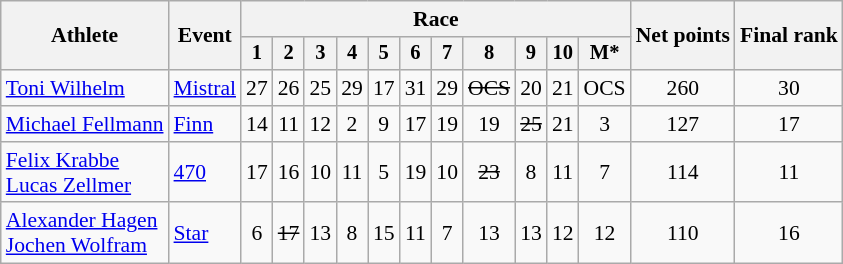<table class="wikitable" style="font-size:90%">
<tr>
<th rowspan=2>Athlete</th>
<th rowspan=2>Event</th>
<th colspan=11>Race</th>
<th rowspan=2>Net points</th>
<th rowspan=2>Final rank</th>
</tr>
<tr style="font-size:95%">
<th>1</th>
<th>2</th>
<th>3</th>
<th>4</th>
<th>5</th>
<th>6</th>
<th>7</th>
<th>8</th>
<th>9</th>
<th>10</th>
<th>M*</th>
</tr>
<tr align=center>
<td align=left><a href='#'>Toni Wilhelm</a></td>
<td align=left><a href='#'>Mistral</a></td>
<td>27</td>
<td>26</td>
<td>25</td>
<td>29</td>
<td>17</td>
<td>31</td>
<td>29</td>
<td><s>OCS</s></td>
<td>20</td>
<td>21</td>
<td>OCS</td>
<td>260</td>
<td>30</td>
</tr>
<tr align=center>
<td align=left><a href='#'>Michael Fellmann</a></td>
<td align=left><a href='#'>Finn</a></td>
<td>14</td>
<td>11</td>
<td>12</td>
<td>2</td>
<td>9</td>
<td>17</td>
<td>19</td>
<td>19</td>
<td><s>25</s></td>
<td>21</td>
<td>3</td>
<td>127</td>
<td>17</td>
</tr>
<tr align=center>
<td align=left><a href='#'>Felix Krabbe</a><br><a href='#'>Lucas Zellmer</a></td>
<td align=left><a href='#'>470</a></td>
<td>17</td>
<td>16</td>
<td>10</td>
<td>11</td>
<td>5</td>
<td>19</td>
<td>10</td>
<td><s>23</s></td>
<td>8</td>
<td>11</td>
<td>7</td>
<td>114</td>
<td>11</td>
</tr>
<tr align=center>
<td align=left><a href='#'>Alexander Hagen</a><br><a href='#'>Jochen Wolfram</a></td>
<td align=left><a href='#'>Star</a></td>
<td>6</td>
<td><s>17</s></td>
<td>13</td>
<td>8</td>
<td>15</td>
<td>11</td>
<td>7</td>
<td>13</td>
<td>13</td>
<td>12</td>
<td>12</td>
<td>110</td>
<td>16</td>
</tr>
</table>
